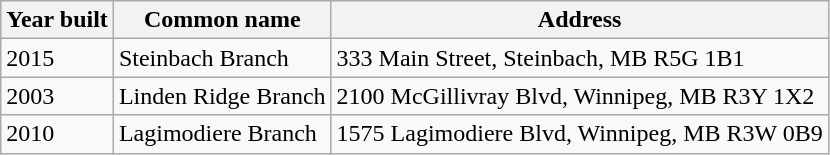<table class="wikitable">
<tr>
<th>Year built</th>
<th>Common name</th>
<th>Address</th>
</tr>
<tr>
<td>2015</td>
<td>Steinbach Branch</td>
<td>333 Main Street, Steinbach, MB R5G 1B1</td>
</tr>
<tr>
<td>2003</td>
<td>Linden Ridge Branch</td>
<td>2100 McGillivray Blvd, Winnipeg, MB R3Y 1X2</td>
</tr>
<tr>
<td>2010</td>
<td>Lagimodiere Branch</td>
<td>1575 Lagimodiere Blvd, Winnipeg, MB R3W 0B9</td>
</tr>
</table>
